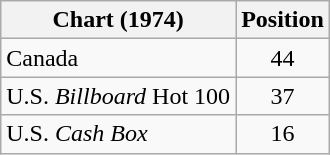<table class="wikitable sortable">
<tr>
<th align="left">Chart (1974)</th>
<th style="text-align:center;">Position</th>
</tr>
<tr>
<td>Canada</td>
<td style="text-align:center;">44</td>
</tr>
<tr>
<td>U.S. <em>Billboard</em> Hot 100</td>
<td style="text-align:center;">37</td>
</tr>
<tr>
<td>U.S. <em>Cash Box</em></td>
<td style="text-align:center;">16</td>
</tr>
</table>
